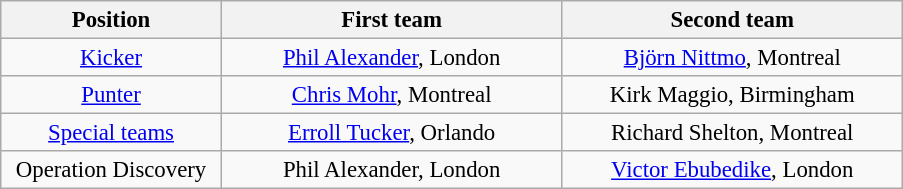<table class="wikitable" style="font-size:95%; text-align:center">
<tr>
<th width="140">Position</th>
<th width="220">First team</th>
<th width="220">Second team</th>
</tr>
<tr>
<td><a href='#'>Kicker</a></td>
<td><a href='#'>Phil Alexander</a>, London</td>
<td><a href='#'>Björn Nittmo</a>, Montreal</td>
</tr>
<tr>
<td><a href='#'>Punter</a></td>
<td><a href='#'>Chris Mohr</a>, Montreal</td>
<td>Kirk Maggio, Birmingham</td>
</tr>
<tr>
<td><a href='#'>Special teams</a></td>
<td><a href='#'>Erroll Tucker</a>, Orlando </td>
<td>Richard Shelton, Montreal </td>
</tr>
<tr>
<td>Operation Discovery</td>
<td>Phil Alexander, London</td>
<td><a href='#'>Victor Ebubedike</a>, London</td>
</tr>
</table>
